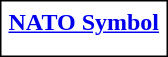<table style="border:1px solid black; background:white;float: right;text-align: center" cellpadding="3">
<tr>
<th><a href='#'>NATO Symbol</a></th>
</tr>
<tr>
<td></td>
</tr>
</table>
